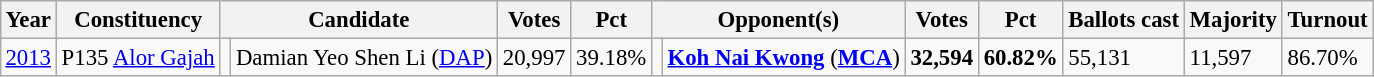<table class="wikitable" style="margin:0.5em ; font-size:95%">
<tr>
<th>Year</th>
<th>Constituency</th>
<th colspan=2>Candidate</th>
<th>Votes</th>
<th>Pct</th>
<th colspan=2>Opponent(s)</th>
<th>Votes</th>
<th>Pct</th>
<th>Ballots cast</th>
<th>Majority</th>
<th>Turnout</th>
</tr>
<tr>
<td><a href='#'>2013</a></td>
<td>P135 <a href='#'>Alor Gajah</a></td>
<td></td>
<td>Damian Yeo Shen Li (<a href='#'>DAP</a>)</td>
<td align=right>20,997</td>
<td>39.18%</td>
<td></td>
<td><strong><a href='#'>Koh Nai Kwong</a></strong> (<a href='#'><strong>MCA</strong></a>)</td>
<td align=right><strong>32,594</strong></td>
<td><strong>60.82%</strong></td>
<td>55,131</td>
<td>11,597</td>
<td>86.70%</td>
</tr>
</table>
